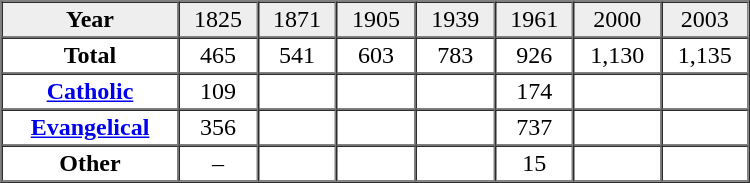<table border="1" cellpadding="2" cellspacing="0" width="500">
<tr bgcolor="#eeeeee" align="center">
<td><strong>Year</strong></td>
<td>1825</td>
<td>1871</td>
<td>1905</td>
<td>1939</td>
<td>1961</td>
<td>2000</td>
<td>2003</td>
</tr>
<tr align="center">
<td><strong>Total</strong></td>
<td>465</td>
<td>541</td>
<td>603</td>
<td>783</td>
<td>926</td>
<td>1,130</td>
<td>1,135</td>
</tr>
<tr align="center">
<td><strong><a href='#'>Catholic</a></strong></td>
<td>109</td>
<td> </td>
<td> </td>
<td> </td>
<td>174</td>
<td> </td>
<td> </td>
</tr>
<tr align="center">
<td><strong><a href='#'>Evangelical</a></strong></td>
<td>356</td>
<td> </td>
<td> </td>
<td> </td>
<td>737</td>
<td> </td>
<td> </td>
</tr>
<tr align="center">
<td><strong>Other</strong></td>
<td>–</td>
<td> </td>
<td> </td>
<td> </td>
<td>15</td>
<td> </td>
<td> </td>
</tr>
</table>
